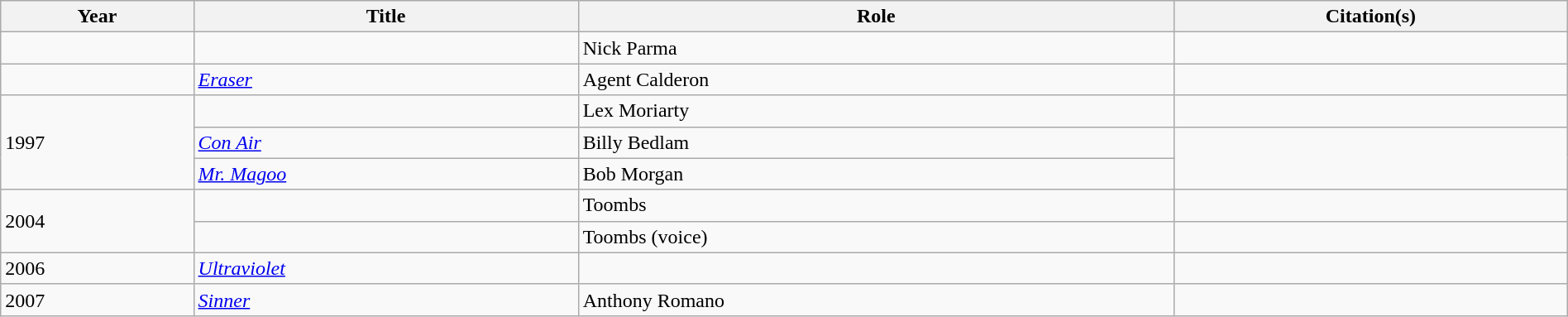<table class="wikitable sortable" style="width: 100%;">
<tr>
<th scope="col">Year</th>
<th scope="col">Title</th>
<th class="unsortable">Role</th>
<th class="unsortable">Citation(s)</th>
</tr>
<tr>
<td></td>
<td><em></em></td>
<td>Nick Parma</td>
<td></td>
</tr>
<tr>
<td></td>
<td><a href='#'><em>Eraser</em></a></td>
<td>Agent Calderon</td>
<td></td>
</tr>
<tr>
<td rowspan="3">1997</td>
<td><em></em></td>
<td>Lex Moriarty</td>
<td></td>
</tr>
<tr>
<td><em><a href='#'>Con Air</a></em></td>
<td>Billy Bedlam</td>
<td rowspan="2"></td>
</tr>
<tr>
<td><a href='#'><em>Mr. Magoo</em></a></td>
<td>Bob Morgan</td>
</tr>
<tr>
<td rowspan="2">2004</td>
<td><em></em></td>
<td>Toombs</td>
<td></td>
</tr>
<tr>
<td><em></em></td>
<td>Toombs (voice)</td>
<td></td>
</tr>
<tr>
<td>2006</td>
<td><a href='#'><em>Ultraviolet</em></a></td>
<td></td>
<td></td>
</tr>
<tr>
<td>2007</td>
<td><a href='#'><em>Sinner</em></a></td>
<td>Anthony Romano</td>
<td></td>
</tr>
</table>
